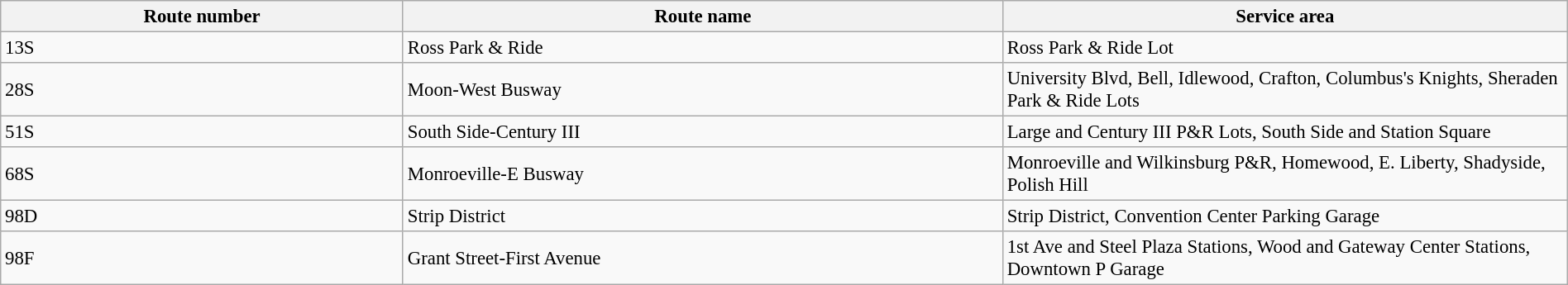<table class="wikitable" width="100%" style="font-size: 0.95em">
<tr>
<th width="35"><strong>Route number</strong></th>
<th width="40"><strong>Route name</strong></th>
<th width="50"><strong>Service area</strong></th>
</tr>
<tr>
<td>13S</td>
<td>Ross Park & Ride</td>
<td>Ross Park & Ride Lot</td>
</tr>
<tr>
<td>28S</td>
<td>Moon-West Busway</td>
<td>University Blvd, Bell, Idlewood, Crafton, Columbus's Knights, Sheraden Park & Ride Lots</td>
</tr>
<tr>
<td>51S</td>
<td>South Side-Century III</td>
<td>Large and Century III P&R Lots, South Side and Station Square</td>
</tr>
<tr>
<td>68S</td>
<td>Monroeville-E Busway</td>
<td>Monroeville and Wilkinsburg P&R, Homewood, E. Liberty, Shadyside, Polish Hill</td>
</tr>
<tr>
<td>98D</td>
<td>Strip District</td>
<td>Strip District, Convention Center Parking Garage</td>
</tr>
<tr>
<td>98F</td>
<td>Grant Street-First Avenue</td>
<td>1st Ave and Steel Plaza Stations, Wood and Gateway Center Stations, Downtown P Garage</td>
</tr>
</table>
